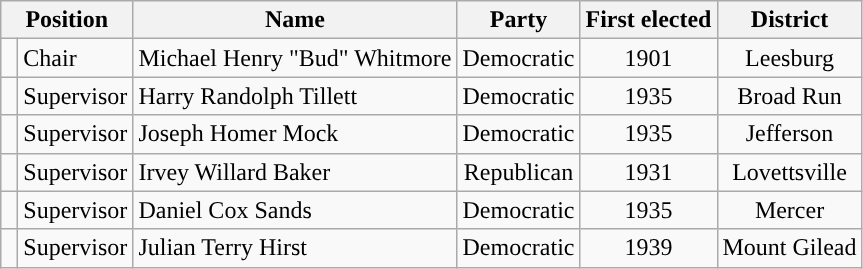<table class="wikitable">
<tr>
<th colspan="2">Position</th>
<th>Name</th>
<th>Party</th>
<th>First elected</th>
<th>District</th>
</tr>
<tr>
<td style="background-color:"> </td>
<td>Chair</td>
<td>Michael Henry "Bud" Whitmore</td>
<td style="text-align:center;">Democratic</td>
<td style="text-align:center;">1901</td>
<td style="text-align:center;">Leesburg</td>
</tr>
<tr>
<td style="background-color:"> </td>
<td>Supervisor</td>
<td>Harry Randolph Tillett</td>
<td style="text-align:center;">Democratic</td>
<td style="text-align:center;">1935</td>
<td style="text-align:center;">Broad Run</td>
</tr>
<tr>
<td style="background-color:"> </td>
<td>Supervisor</td>
<td>Joseph Homer Mock</td>
<td style="text-align:center;">Democratic</td>
<td style="text-align:center;">1935</td>
<td style="text-align:center;">Jefferson</td>
</tr>
<tr>
<td style="background-color:"> </td>
<td>Supervisor</td>
<td>Irvey Willard Baker</td>
<td style="text-align:center;">Republican</td>
<td style="text-align:center;">1931</td>
<td style="text-align:center;">Lovettsville</td>
</tr>
<tr>
<td style="background-color:"> </td>
<td>Supervisor</td>
<td>Daniel Cox Sands</td>
<td style="text-align:center;">Democratic</td>
<td style="text-align:center;">1935</td>
<td style="text-align:center;">Mercer</td>
</tr>
<tr>
<td style="background-color:"> </td>
<td>Supervisor</td>
<td>Julian Terry Hirst</td>
<td style="text-align:center;">Democratic</td>
<td style="text-align:center;">1939</td>
<td style="text-align:center;">Mount Gilead</td>
</tr>
</table>
